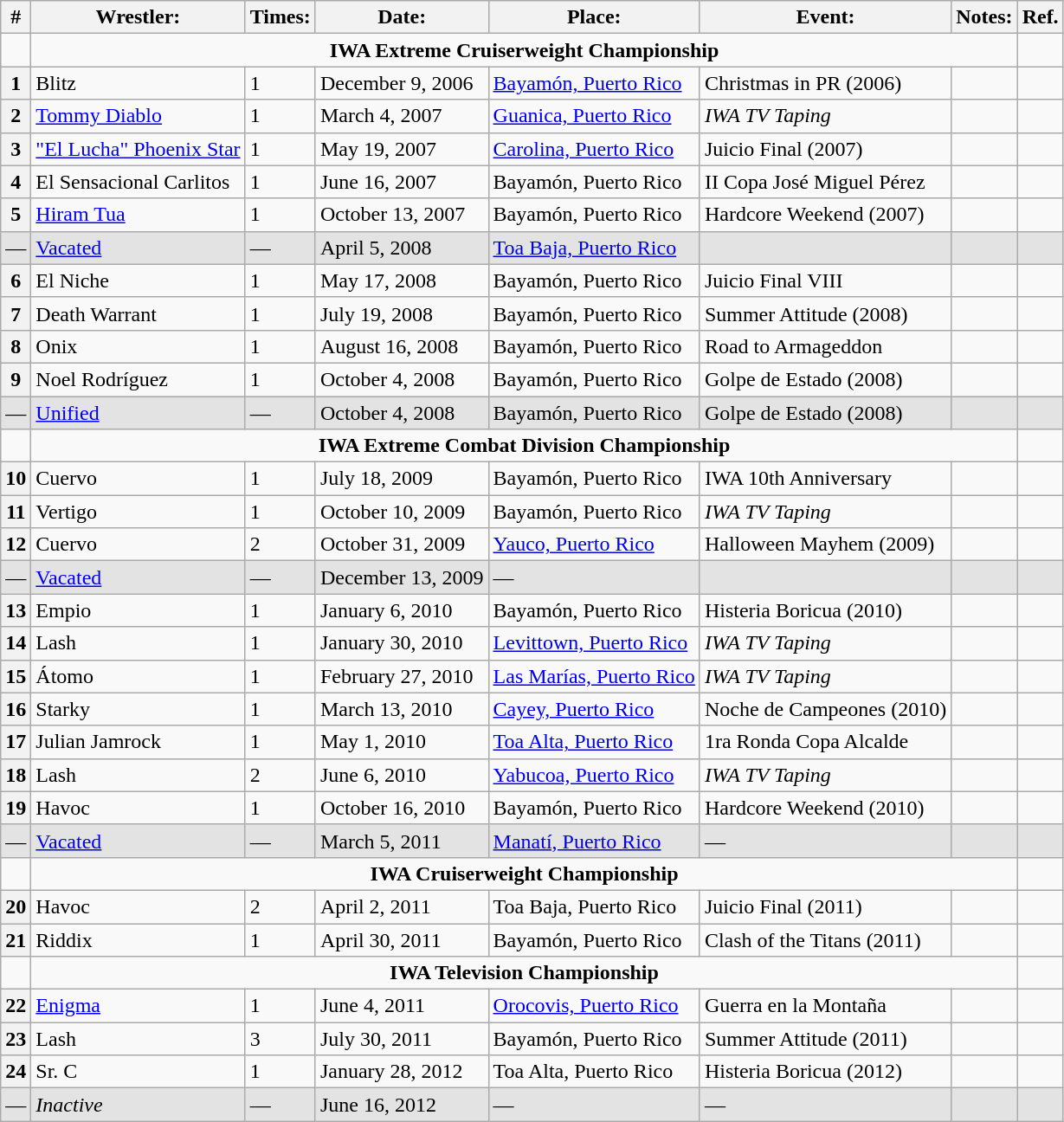<table class="wikitable">
<tr>
<th>#</th>
<th><strong>Wrestler:</strong></th>
<th>Times:</th>
<th>Date:</th>
<th>Place:</th>
<th>Event:</th>
<th>Notes:</th>
<th>Ref.</th>
</tr>
<tr>
<td></td>
<td align=center colspan="6"><strong>IWA Extreme Cruiserweight Championship</strong></td>
<td></td>
</tr>
<tr>
<th>1</th>
<td>Blitz</td>
<td>1</td>
<td>December 9, 2006</td>
<td><a href='#'>Bayamón, Puerto Rico</a></td>
<td>Christmas in PR (2006)</td>
<td></td>
<td></td>
</tr>
<tr>
<th>2</th>
<td><a href='#'>Tommy Diablo</a></td>
<td>1</td>
<td>March 4, 2007</td>
<td><a href='#'>Guanica, Puerto Rico</a></td>
<td><em>IWA TV Taping</em></td>
<td></td>
<td></td>
</tr>
<tr>
<th>3</th>
<td><a href='#'>"El Lucha" Phoenix Star</a></td>
<td>1</td>
<td>May 19, 2007</td>
<td><a href='#'>Carolina, Puerto Rico</a></td>
<td>Juicio Final (2007)</td>
<td></td>
<td></td>
</tr>
<tr>
<th>4</th>
<td>El Sensacional Carlitos</td>
<td>1</td>
<td>June 16, 2007</td>
<td>Bayamón, Puerto Rico</td>
<td>II Copa José Miguel Pérez</td>
<td></td>
<td></td>
</tr>
<tr>
<th>5</th>
<td><a href='#'>Hiram Tua</a></td>
<td>1</td>
<td>October 13, 2007</td>
<td>Bayamón, Puerto Rico</td>
<td>Hardcore Weekend (2007)</td>
<td></td>
<td></td>
</tr>
<tr style="background-color:#e3e3e3">
<td>—</td>
<td><a href='#'>Vacated</a></td>
<td>—</td>
<td>April 5, 2008</td>
<td><a href='#'>Toa Baja, Puerto Rico</a></td>
<td></td>
<td></td>
<td></td>
</tr>
<tr>
<th>6</th>
<td>El Niche</td>
<td>1</td>
<td>May 17, 2008</td>
<td>Bayamón, Puerto Rico</td>
<td>Juicio Final VIII</td>
<td></td>
<td></td>
</tr>
<tr>
<th>7</th>
<td>Death Warrant</td>
<td>1</td>
<td>July 19, 2008</td>
<td>Bayamón, Puerto Rico</td>
<td>Summer Attitude (2008)</td>
<td></td>
<td></td>
</tr>
<tr>
<th>8</th>
<td>Onix</td>
<td>1</td>
<td>August 16, 2008</td>
<td>Bayamón, Puerto Rico</td>
<td>Road to Armageddon</td>
<td></td>
<td></td>
</tr>
<tr>
<th>9</th>
<td>Noel Rodríguez</td>
<td>1</td>
<td>October 4, 2008</td>
<td>Bayamón, Puerto Rico</td>
<td>Golpe de Estado (2008)</td>
<td></td>
<td></td>
</tr>
<tr style="background-color:#e3e3e3">
<td>—</td>
<td><a href='#'>Unified</a></td>
<td>—</td>
<td>October 4, 2008</td>
<td>Bayamón, Puerto Rico</td>
<td>Golpe de Estado (2008)</td>
<td></td>
<td></td>
</tr>
<tr>
<td></td>
<td align=center colspan="6"><strong>IWA Extreme Combat Division Championship</strong></td>
<td></td>
</tr>
<tr>
<th>10</th>
<td>Cuervo</td>
<td>1</td>
<td>July 18, 2009</td>
<td>Bayamón, Puerto Rico</td>
<td>IWA 10th Anniversary</td>
<td></td>
<td></td>
</tr>
<tr>
<th>11</th>
<td>Vertigo</td>
<td>1</td>
<td>October 10, 2009</td>
<td>Bayamón, Puerto Rico</td>
<td><em>IWA TV Taping</em></td>
<td></td>
<td></td>
</tr>
<tr>
<th>12</th>
<td>Cuervo</td>
<td>2</td>
<td>October 31, 2009</td>
<td><a href='#'>Yauco, Puerto Rico</a></td>
<td>Halloween Mayhem (2009)</td>
<td></td>
<td></td>
</tr>
<tr style="background-color:#e3e3e3">
<td>—</td>
<td><a href='#'>Vacated</a></td>
<td>—</td>
<td>December 13, 2009</td>
<td>—</td>
<td></td>
<td></td>
<td></td>
</tr>
<tr>
<th>13</th>
<td>Empio</td>
<td>1</td>
<td>January 6, 2010</td>
<td>Bayamón, Puerto Rico</td>
<td>Histeria Boricua (2010)</td>
<td></td>
<td></td>
</tr>
<tr>
<th>14</th>
<td>Lash</td>
<td>1</td>
<td>January 30, 2010</td>
<td><a href='#'>Levittown, Puerto Rico</a></td>
<td><em>IWA TV Taping</em></td>
<td></td>
<td></td>
</tr>
<tr>
<th>15</th>
<td>Átomo</td>
<td>1</td>
<td>February 27, 2010</td>
<td><a href='#'>Las Marías, Puerto Rico</a></td>
<td><em>IWA TV Taping</em></td>
<td></td>
<td></td>
</tr>
<tr>
<th>16</th>
<td>Starky</td>
<td>1</td>
<td>March 13, 2010</td>
<td><a href='#'>Cayey, Puerto Rico</a></td>
<td>Noche de Campeones (2010)</td>
<td></td>
<td></td>
</tr>
<tr>
<th>17</th>
<td>Julian Jamrock</td>
<td>1</td>
<td>May 1, 2010</td>
<td><a href='#'>Toa Alta, Puerto Rico</a></td>
<td>1ra Ronda Copa Alcalde</td>
<td></td>
<td></td>
</tr>
<tr>
<th>18</th>
<td>Lash</td>
<td>2</td>
<td>June 6, 2010</td>
<td><a href='#'>Yabucoa, Puerto Rico</a></td>
<td><em>IWA TV Taping</em></td>
<td></td>
<td></td>
</tr>
<tr>
<th>19</th>
<td>Havoc</td>
<td>1</td>
<td>October 16, 2010</td>
<td>Bayamón, Puerto Rico</td>
<td>Hardcore Weekend (2010)</td>
<td></td>
<td></td>
</tr>
<tr style="background-color:#e3e3e3">
<td>—</td>
<td><a href='#'>Vacated</a></td>
<td>—</td>
<td>March 5, 2011</td>
<td><a href='#'>Manatí, Puerto Rico</a></td>
<td>—</td>
<td></td>
<td></td>
</tr>
<tr>
<td></td>
<td align=center colspan="6"><strong>IWA Cruiserweight Championship</strong></td>
<td></td>
</tr>
<tr>
<th>20</th>
<td>Havoc</td>
<td>2</td>
<td>April 2, 2011</td>
<td>Toa Baja, Puerto Rico</td>
<td>Juicio Final (2011)</td>
<td></td>
<td></td>
</tr>
<tr>
<th>21</th>
<td>Riddix</td>
<td>1</td>
<td>April 30, 2011</td>
<td>Bayamón, Puerto Rico</td>
<td>Clash of the Titans (2011)</td>
<td></td>
<td></td>
</tr>
<tr>
<td></td>
<td align=center colspan="6"><strong>IWA Television Championship</strong></td>
<td></td>
</tr>
<tr>
<th>22</th>
<td><a href='#'>Enigma</a></td>
<td>1</td>
<td>June 4, 2011</td>
<td><a href='#'>Orocovis, Puerto Rico</a></td>
<td>Guerra en la Montaña</td>
<td></td>
<td></td>
</tr>
<tr>
<th>23</th>
<td>Lash</td>
<td>3</td>
<td>July 30, 2011</td>
<td>Bayamón, Puerto Rico</td>
<td>Summer Attitude (2011)</td>
<td></td>
<td></td>
</tr>
<tr>
<th>24</th>
<td>Sr. C</td>
<td>1</td>
<td>January 28, 2012</td>
<td>Toa Alta, Puerto Rico</td>
<td>Histeria Boricua (2012)</td>
<td></td>
<td></td>
</tr>
<tr style="background-color:#e3e3e3">
<td>—</td>
<td><em>Inactive</em></td>
<td>—</td>
<td>June 16, 2012</td>
<td>—</td>
<td>—</td>
<td></td>
<td></td>
</tr>
</table>
